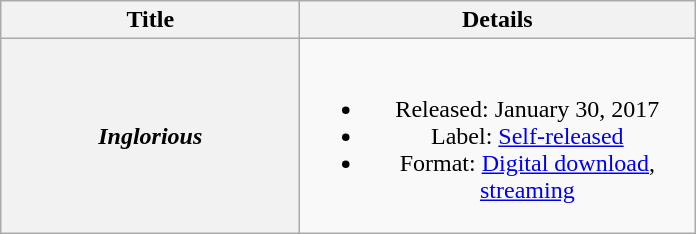<table class="wikitable plainrowheaders" style="text-align:center;">
<tr>
<th scope="col" style="width:12em;">Title</th>
<th scope="col" style="width:16em;">Details</th>
</tr>
<tr>
<th scope="row"><em>Inglorious</em></th>
<td><br><ul><li>Released: January 30, 2017</li><li>Label: <a href='#'>Self-released</a></li><li>Format: <a href='#'>Digital download</a>, <a href='#'>streaming</a></li></ul></td>
</tr>
</table>
